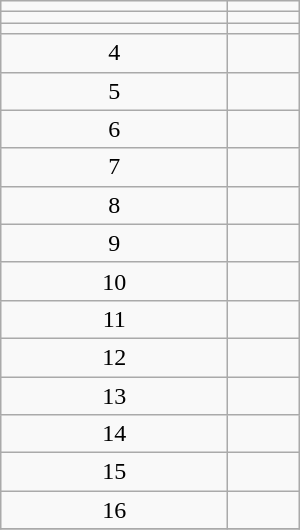<table class="wikitable" width="200px">
<tr>
<td align=center></td>
<td></td>
</tr>
<tr>
<td align=center></td>
<td></td>
</tr>
<tr>
<td align=center></td>
<td></td>
</tr>
<tr>
<td align=center>4</td>
<td></td>
</tr>
<tr>
<td align=center>5</td>
<td></td>
</tr>
<tr>
<td align=center>6</td>
<td></td>
</tr>
<tr>
<td align=center>7</td>
<td></td>
</tr>
<tr>
<td align=center>8</td>
<td></td>
</tr>
<tr>
<td align=center>9</td>
<td></td>
</tr>
<tr>
<td align=center>10</td>
<td></td>
</tr>
<tr>
<td align=center>11</td>
<td></td>
</tr>
<tr>
<td align=center>12</td>
<td></td>
</tr>
<tr>
<td align=center>13</td>
<td></td>
</tr>
<tr>
<td align=center>14</td>
<td></td>
</tr>
<tr>
<td align=center>15</td>
<td></td>
</tr>
<tr>
<td align=center>16</td>
<td></td>
</tr>
<tr>
</tr>
</table>
